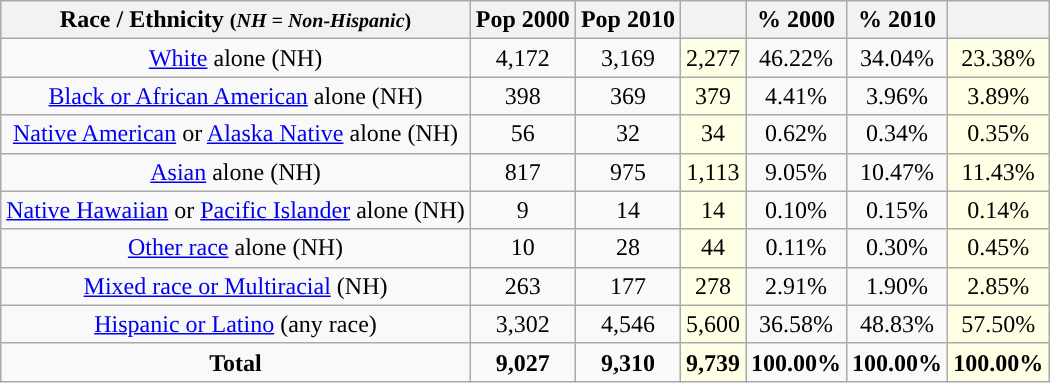<table class="wikitable" style="text-align:center;">
<tr>
<th>Race / Ethnicity <small>(<em>NH = Non-Hispanic</em>)</small></th>
<th>Pop 2000</th>
<th>Pop 2010</th>
<th></th>
<th>% 2000</th>
<th>% 2010</th>
<th></th>
</tr>
<tr>
<td><a href='#'>White</a> alone (NH)</td>
<td>4,172</td>
<td>3,169</td>
<td style='background: #ffffe6;'>2,277</td>
<td>46.22%</td>
<td>34.04%</td>
<td style='background: #ffffe6;'>23.38%</td>
</tr>
<tr>
<td><a href='#'>Black or African American</a> alone (NH)</td>
<td>398</td>
<td>369</td>
<td style='background: #ffffe6;'>379</td>
<td>4.41%</td>
<td>3.96%</td>
<td style='background: #ffffe6;'>3.89%</td>
</tr>
<tr>
<td><a href='#'>Native American</a> or <a href='#'>Alaska Native</a> alone (NH)</td>
<td>56</td>
<td>32</td>
<td style='background: #ffffe6;'>34</td>
<td>0.62%</td>
<td>0.34%</td>
<td style='background: #ffffe6;'>0.35%</td>
</tr>
<tr>
<td><a href='#'>Asian</a> alone (NH)</td>
<td>817</td>
<td>975</td>
<td style='background: #ffffe6;'>1,113</td>
<td>9.05%</td>
<td>10.47%</td>
<td style='background: #ffffe6;'>11.43%</td>
</tr>
<tr>
<td><a href='#'>Native Hawaiian</a> or <a href='#'>Pacific Islander</a> alone (NH)</td>
<td>9</td>
<td>14</td>
<td style='background: #ffffe6;'>14</td>
<td>0.10%</td>
<td>0.15%</td>
<td style='background: #ffffe6;'>0.14%</td>
</tr>
<tr>
<td><a href='#'>Other race</a> alone (NH)</td>
<td>10</td>
<td>28</td>
<td style='background: #ffffe6;'>44</td>
<td>0.11%</td>
<td>0.30%</td>
<td style='background: #ffffe6;'>0.45%</td>
</tr>
<tr>
<td><a href='#'>Mixed race or Multiracial</a> (NH)</td>
<td>263</td>
<td>177</td>
<td style='background: #ffffe6;'>278</td>
<td>2.91%</td>
<td>1.90%</td>
<td style='background: #ffffe6;'>2.85%</td>
</tr>
<tr>
<td><a href='#'>Hispanic or Latino</a> (any race)</td>
<td>3,302</td>
<td>4,546</td>
<td style='background: #ffffe6;'>5,600</td>
<td>36.58%</td>
<td>48.83%</td>
<td style='background: #ffffe6;'>57.50%</td>
</tr>
<tr>
<td><strong>Total</strong></td>
<td><strong>9,027</strong></td>
<td><strong>9,310</strong></td>
<td style='background: #ffffe6;'><strong>9,739</strong></td>
<td><strong>100.00%</strong></td>
<td><strong>100.00%</strong></td>
<td style='background: #ffffe6;'><strong>100.00%</strong></td>
</tr>
</table>
